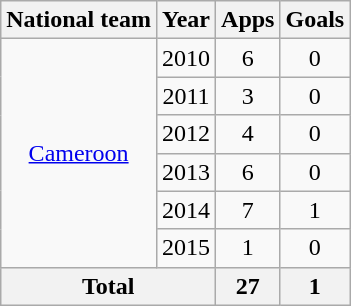<table class="wikitable" style="text-align: center;">
<tr>
<th>National team</th>
<th>Year</th>
<th>Apps</th>
<th>Goals</th>
</tr>
<tr>
<td rowspan="6"><a href='#'>Cameroon</a></td>
<td>2010</td>
<td>6</td>
<td>0</td>
</tr>
<tr>
<td>2011</td>
<td>3</td>
<td>0</td>
</tr>
<tr>
<td>2012</td>
<td>4</td>
<td>0</td>
</tr>
<tr>
<td>2013</td>
<td>6</td>
<td>0</td>
</tr>
<tr>
<td>2014</td>
<td>7</td>
<td>1</td>
</tr>
<tr>
<td>2015</td>
<td>1</td>
<td>0</td>
</tr>
<tr>
<th colspan=2>Total</th>
<th>27</th>
<th>1</th>
</tr>
</table>
